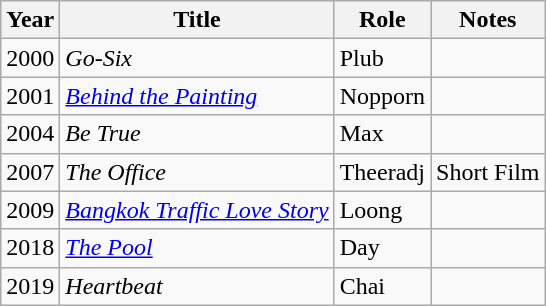<table class="wikitable sortable">
<tr>
<th>Year</th>
<th>Title</th>
<th>Role</th>
<th class="unsortable">Notes</th>
</tr>
<tr>
<td>2000</td>
<td><em>Go-Six</em></td>
<td>Plub</td>
<td></td>
</tr>
<tr>
<td>2001</td>
<td><em><a href='#'>Behind the Painting</a></em></td>
<td>Nopporn</td>
<td></td>
</tr>
<tr>
<td>2004</td>
<td><em>Be True</em></td>
<td>Max</td>
<td></td>
</tr>
<tr>
<td>2007</td>
<td><em>The Office</em></td>
<td>Theeradj</td>
<td>Short Film</td>
</tr>
<tr>
<td>2009</td>
<td><em><a href='#'>Bangkok Traffic Love Story</a></em></td>
<td>Loong</td>
<td></td>
</tr>
<tr>
<td>2018</td>
<td><em><a href='#'>The Pool</a></em></td>
<td>Day</td>
<td></td>
</tr>
<tr>
<td>2019</td>
<td><em>Heartbeat</em></td>
<td>Chai</td>
</tr>
</table>
